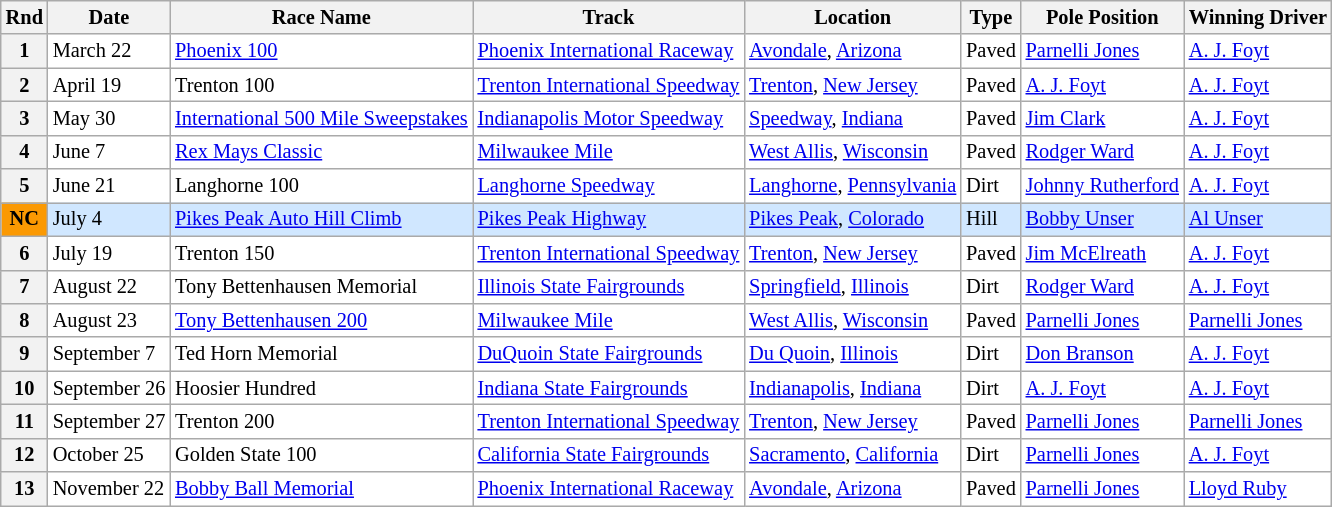<table class="wikitable" style="font-size:85%">
<tr>
<th>Rnd</th>
<th>Date</th>
<th>Race Name</th>
<th>Track</th>
<th>Location</th>
<th>Type</th>
<th>Pole Position</th>
<th>Winning Driver</th>
</tr>
<tr style="background:#FFFFFF;">
<th>1</th>
<td>March 22</td>
<td> <a href='#'>Phoenix 100</a></td>
<td><a href='#'>Phoenix International Raceway</a></td>
<td><a href='#'>Avondale</a>, <a href='#'>Arizona</a></td>
<td>Paved</td>
<td> <a href='#'>Parnelli Jones</a></td>
<td> <a href='#'>A. J. Foyt</a></td>
</tr>
<tr style="background:#FFFFFF;">
<th>2</th>
<td>April 19</td>
<td> Trenton 100</td>
<td><a href='#'>Trenton International Speedway</a></td>
<td><a href='#'>Trenton</a>, <a href='#'>New Jersey</a></td>
<td>Paved</td>
<td> <a href='#'>A. J. Foyt</a></td>
<td> <a href='#'>A. J. Foyt</a></td>
</tr>
<tr style="background:#FFFFFF;">
<th>3</th>
<td>May 30</td>
<td> <a href='#'>International 500 Mile Sweepstakes</a></td>
<td><a href='#'>Indianapolis Motor Speedway</a></td>
<td><a href='#'>Speedway</a>, <a href='#'>Indiana</a></td>
<td>Paved</td>
<td> <a href='#'>Jim Clark</a></td>
<td> <a href='#'>A. J. Foyt</a></td>
</tr>
<tr style="background:#FFFFFF;">
<th>4</th>
<td>June 7</td>
<td> <a href='#'>Rex Mays Classic</a></td>
<td><a href='#'>Milwaukee Mile</a></td>
<td><a href='#'>West Allis</a>, <a href='#'>Wisconsin</a></td>
<td>Paved</td>
<td> <a href='#'>Rodger Ward</a></td>
<td> <a href='#'>A. J. Foyt</a></td>
</tr>
<tr style="background:#FFFFFF;">
<th>5</th>
<td>June 21</td>
<td> Langhorne 100</td>
<td><a href='#'>Langhorne Speedway</a></td>
<td><a href='#'>Langhorne</a>, <a href='#'>Pennsylvania</a></td>
<td>Dirt</td>
<td> <a href='#'>Johnny Rutherford</a></td>
<td> <a href='#'>A. J. Foyt</a></td>
</tr>
<tr style="background:#D0E7FF;">
<th style="background:#fb9902; text-align:center;"><strong>NC</strong></th>
<td>July 4</td>
<td> <a href='#'>Pikes Peak Auto Hill Climb</a></td>
<td><a href='#'>Pikes Peak Highway</a></td>
<td><a href='#'>Pikes Peak</a>, <a href='#'>Colorado</a></td>
<td>Hill</td>
<td> <a href='#'>Bobby Unser</a></td>
<td> <a href='#'>Al Unser</a></td>
</tr>
<tr style="background:#FFFFFF;">
<th>6</th>
<td>July 19</td>
<td> Trenton 150</td>
<td><a href='#'>Trenton International Speedway</a></td>
<td><a href='#'>Trenton</a>, <a href='#'>New Jersey</a></td>
<td>Paved</td>
<td> <a href='#'>Jim McElreath</a></td>
<td> <a href='#'>A. J. Foyt</a></td>
</tr>
<tr style="background:#FFFFFF;">
<th>7</th>
<td>August 22</td>
<td> Tony Bettenhausen Memorial</td>
<td><a href='#'>Illinois State Fairgrounds</a></td>
<td><a href='#'>Springfield</a>, <a href='#'>Illinois</a></td>
<td>Dirt</td>
<td> <a href='#'>Rodger Ward</a></td>
<td> <a href='#'>A. J. Foyt</a></td>
</tr>
<tr style="background:#FFFFFF;">
<th>8</th>
<td>August 23</td>
<td> <a href='#'>Tony Bettenhausen 200</a></td>
<td><a href='#'>Milwaukee Mile</a></td>
<td><a href='#'>West Allis</a>, <a href='#'>Wisconsin</a></td>
<td>Paved</td>
<td> <a href='#'>Parnelli Jones</a></td>
<td> <a href='#'>Parnelli Jones</a></td>
</tr>
<tr style="background:#FFFFFF;">
<th>9</th>
<td>September 7</td>
<td> Ted Horn Memorial</td>
<td><a href='#'>DuQuoin State Fairgrounds</a></td>
<td><a href='#'>Du Quoin</a>, <a href='#'>Illinois</a></td>
<td>Dirt</td>
<td> <a href='#'>Don Branson</a></td>
<td> <a href='#'>A. J. Foyt</a></td>
</tr>
<tr style="background:#FFFFFF;">
<th>10</th>
<td>September 26</td>
<td> Hoosier Hundred</td>
<td><a href='#'>Indiana State Fairgrounds</a></td>
<td><a href='#'>Indianapolis</a>, <a href='#'>Indiana</a></td>
<td>Dirt</td>
<td> <a href='#'>A. J. Foyt</a></td>
<td> <a href='#'>A. J. Foyt</a></td>
</tr>
<tr style="background:#FFFFFF;">
<th>11</th>
<td>September 27</td>
<td> Trenton 200</td>
<td><a href='#'>Trenton International Speedway</a></td>
<td><a href='#'>Trenton</a>, <a href='#'>New Jersey</a></td>
<td>Paved</td>
<td> <a href='#'>Parnelli Jones</a></td>
<td> <a href='#'>Parnelli Jones</a></td>
</tr>
<tr style="background:#FFFFFF;">
<th>12</th>
<td>October 25</td>
<td> Golden State 100</td>
<td><a href='#'>California State Fairgrounds</a></td>
<td><a href='#'>Sacramento</a>, <a href='#'>California</a></td>
<td>Dirt</td>
<td> <a href='#'>Parnelli Jones</a></td>
<td> <a href='#'>A. J. Foyt</a></td>
</tr>
<tr style="background:#FFFFFF;">
<th>13</th>
<td>November 22</td>
<td> <a href='#'>Bobby Ball Memorial</a></td>
<td><a href='#'>Phoenix International Raceway</a></td>
<td><a href='#'>Avondale</a>, <a href='#'>Arizona</a></td>
<td>Paved</td>
<td> <a href='#'>Parnelli Jones</a></td>
<td> <a href='#'>Lloyd Ruby</a></td>
</tr>
</table>
